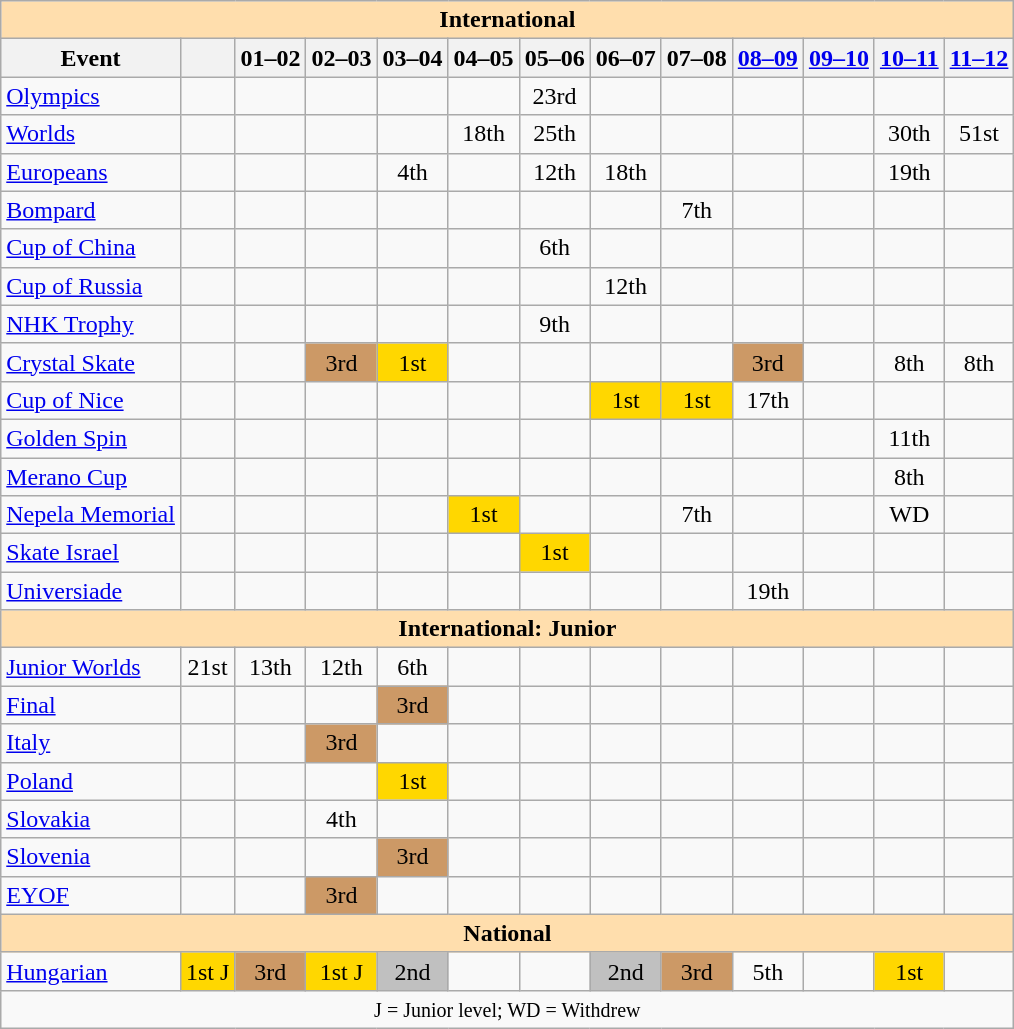<table class="wikitable" style="text-align:center">
<tr>
<th style="background-color: #ffdead; " colspan=13 align=center>International</th>
</tr>
<tr>
<th>Event</th>
<th></th>
<th>01–02</th>
<th>02–03</th>
<th>03–04</th>
<th>04–05</th>
<th>05–06</th>
<th>06–07</th>
<th>07–08</th>
<th><a href='#'>08–09</a></th>
<th><a href='#'>09–10</a></th>
<th><a href='#'>10–11</a></th>
<th><a href='#'>11–12</a></th>
</tr>
<tr>
<td align=left><a href='#'>Olympics</a></td>
<td></td>
<td></td>
<td></td>
<td></td>
<td></td>
<td>23rd</td>
<td></td>
<td></td>
<td></td>
<td></td>
<td></td>
<td></td>
</tr>
<tr>
<td align=left><a href='#'>Worlds</a></td>
<td></td>
<td></td>
<td></td>
<td></td>
<td>18th</td>
<td>25th</td>
<td></td>
<td></td>
<td></td>
<td></td>
<td>30th</td>
<td>51st</td>
</tr>
<tr>
<td align=left><a href='#'>Europeans</a></td>
<td></td>
<td></td>
<td></td>
<td>4th</td>
<td></td>
<td>12th</td>
<td>18th</td>
<td></td>
<td></td>
<td></td>
<td>19th</td>
<td></td>
</tr>
<tr>
<td align=left> <a href='#'>Bompard</a></td>
<td></td>
<td></td>
<td></td>
<td></td>
<td></td>
<td></td>
<td></td>
<td>7th</td>
<td></td>
<td></td>
<td></td>
<td></td>
</tr>
<tr>
<td align=left> <a href='#'>Cup of China</a></td>
<td></td>
<td></td>
<td></td>
<td></td>
<td></td>
<td>6th</td>
<td></td>
<td></td>
<td></td>
<td></td>
<td></td>
<td></td>
</tr>
<tr>
<td align=left> <a href='#'>Cup of Russia</a></td>
<td></td>
<td></td>
<td></td>
<td></td>
<td></td>
<td></td>
<td>12th</td>
<td></td>
<td></td>
<td></td>
<td></td>
<td></td>
</tr>
<tr>
<td align=left> <a href='#'>NHK Trophy</a></td>
<td></td>
<td></td>
<td></td>
<td></td>
<td></td>
<td>9th</td>
<td></td>
<td></td>
<td></td>
<td></td>
<td></td>
<td></td>
</tr>
<tr>
<td align=left><a href='#'>Crystal Skate</a></td>
<td></td>
<td></td>
<td bgcolor=cc9966>3rd</td>
<td bgcolor=gold>1st</td>
<td></td>
<td></td>
<td></td>
<td></td>
<td bgcolor=cc9966>3rd</td>
<td></td>
<td>8th</td>
<td>8th</td>
</tr>
<tr>
<td align=left><a href='#'>Cup of Nice</a></td>
<td></td>
<td></td>
<td></td>
<td></td>
<td></td>
<td></td>
<td bgcolor=gold>1st</td>
<td bgcolor=gold>1st</td>
<td>17th</td>
<td></td>
<td></td>
<td></td>
</tr>
<tr>
<td align=left><a href='#'>Golden Spin</a></td>
<td></td>
<td></td>
<td></td>
<td></td>
<td></td>
<td></td>
<td></td>
<td></td>
<td></td>
<td></td>
<td>11th</td>
<td></td>
</tr>
<tr>
<td align=left><a href='#'>Merano Cup</a></td>
<td></td>
<td></td>
<td></td>
<td></td>
<td></td>
<td></td>
<td></td>
<td></td>
<td></td>
<td></td>
<td>8th</td>
</tr>
<tr>
<td align=left><a href='#'>Nepela Memorial</a></td>
<td></td>
<td></td>
<td></td>
<td></td>
<td bgcolor=gold>1st</td>
<td></td>
<td></td>
<td>7th</td>
<td></td>
<td></td>
<td>WD</td>
<td></td>
</tr>
<tr>
<td align=left><a href='#'>Skate Israel</a></td>
<td></td>
<td></td>
<td></td>
<td></td>
<td></td>
<td bgcolor=gold>1st</td>
<td></td>
<td></td>
<td></td>
<td></td>
<td></td>
<td></td>
</tr>
<tr>
<td align=left><a href='#'>Universiade</a></td>
<td></td>
<td></td>
<td></td>
<td></td>
<td></td>
<td></td>
<td></td>
<td></td>
<td>19th</td>
<td></td>
<td></td>
<td></td>
</tr>
<tr>
<th style="background-color: #ffdead; " colspan=13 align=center>International: Junior</th>
</tr>
<tr>
<td align=left><a href='#'>Junior Worlds</a></td>
<td>21st</td>
<td>13th</td>
<td>12th</td>
<td>6th</td>
<td></td>
<td></td>
<td></td>
<td></td>
<td></td>
<td></td>
<td></td>
<td></td>
</tr>
<tr>
<td align=left> <a href='#'>Final</a></td>
<td></td>
<td></td>
<td></td>
<td bgcolor=cc9966>3rd</td>
<td></td>
<td></td>
<td></td>
<td></td>
<td></td>
<td></td>
<td></td>
<td></td>
</tr>
<tr>
<td align=left> <a href='#'>Italy</a></td>
<td></td>
<td></td>
<td bgcolor=cc9966>3rd</td>
<td></td>
<td></td>
<td></td>
<td></td>
<td></td>
<td></td>
<td></td>
<td></td>
<td></td>
</tr>
<tr>
<td align=left> <a href='#'>Poland</a></td>
<td></td>
<td></td>
<td></td>
<td bgcolor=gold>1st</td>
<td></td>
<td></td>
<td></td>
<td></td>
<td></td>
<td></td>
<td></td>
<td></td>
</tr>
<tr>
<td align=left> <a href='#'>Slovakia</a></td>
<td></td>
<td></td>
<td>4th</td>
<td></td>
<td></td>
<td></td>
<td></td>
<td></td>
<td></td>
<td></td>
<td></td>
<td></td>
</tr>
<tr>
<td align=left> <a href='#'>Slovenia</a></td>
<td></td>
<td></td>
<td></td>
<td bgcolor=cc9966>3rd</td>
<td></td>
<td></td>
<td></td>
<td></td>
<td></td>
<td></td>
<td></td>
<td></td>
</tr>
<tr>
<td align=left><a href='#'>EYOF</a></td>
<td></td>
<td></td>
<td bgcolor=cc9966>3rd</td>
<td></td>
<td></td>
<td></td>
<td></td>
<td></td>
<td></td>
<td></td>
<td></td>
<td></td>
</tr>
<tr>
<th style="background-color: #ffdead; " colspan=13 align=center>National</th>
</tr>
<tr>
<td align=left><a href='#'>Hungarian</a></td>
<td bgcolor=gold>1st J</td>
<td bgcolor=cc9966>3rd</td>
<td bgcolor=gold>1st J</td>
<td bgcolor=silver>2nd</td>
<td></td>
<td></td>
<td bgcolor=silver>2nd</td>
<td bgcolor=cc9966>3rd</td>
<td>5th</td>
<td></td>
<td bgcolor=gold>1st</td>
<td></td>
</tr>
<tr>
<td colspan=13 align=center><small> J = Junior level; WD = Withdrew </small></td>
</tr>
</table>
